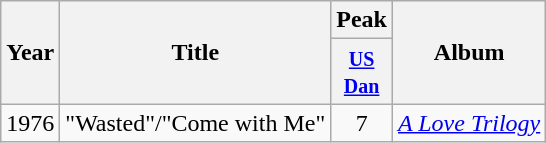<table class="wikitable" style=text-align:center;>
<tr>
<th rowspan="2">Year</th>
<th rowspan="2">Title</th>
<th colspan="1">Peak</th>
<th rowspan="2">Album</th>
</tr>
<tr>
<th width="25"><small><a href='#'>US<br>Dan</a><br></small></th>
</tr>
<tr>
<td>1976</td>
<td align=left>"Wasted"/"Come with Me"</td>
<td>7</td>
<td align=left><em><a href='#'>A Love Trilogy</a></em></td>
</tr>
</table>
